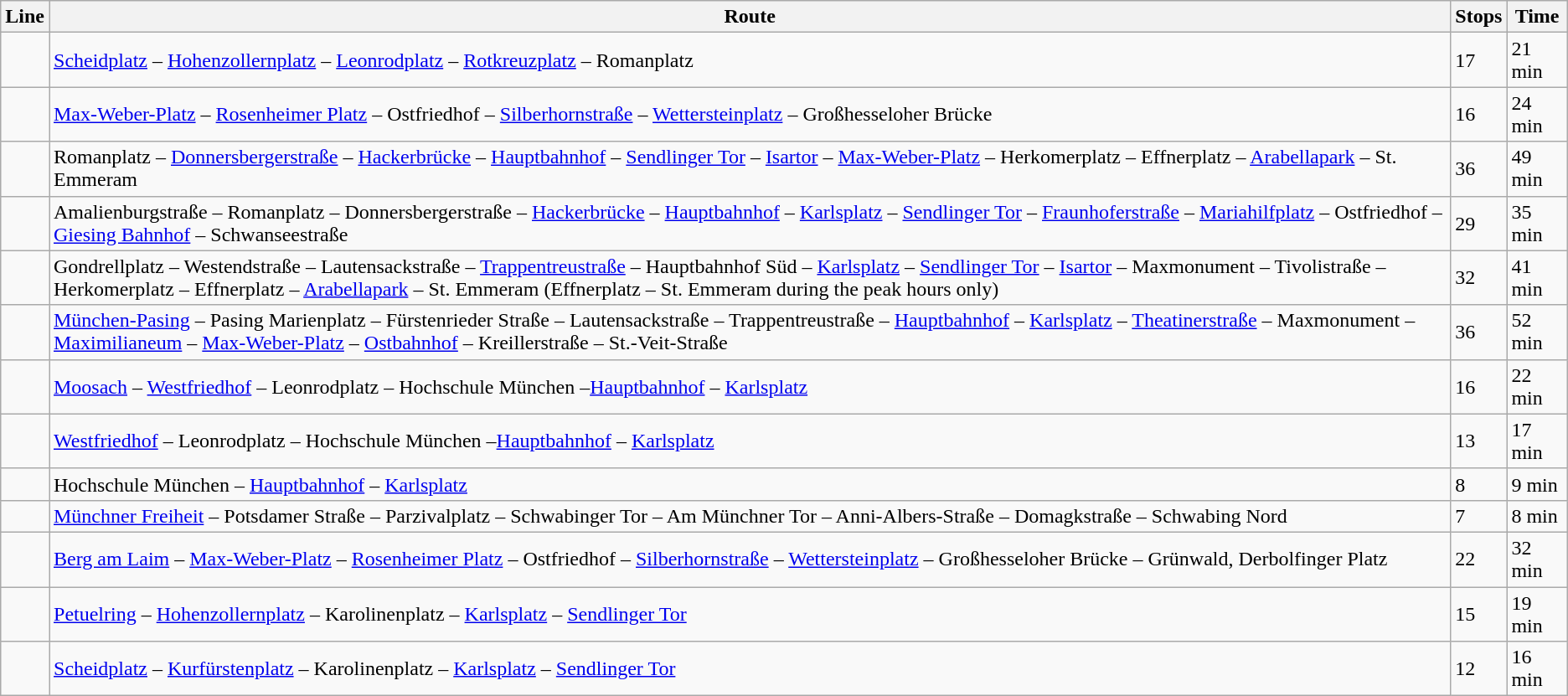<table class="wikitable">
<tr>
<th>Line</th>
<th>Route</th>
<th>Stops</th>
<th>Time</th>
</tr>
<tr>
<td></td>
<td><a href='#'>Scheidplatz</a>   – <a href='#'>Hohenzollernplatz</a>  – <a href='#'>Leonrodplatz</a> – <a href='#'>Rotkreuzplatz</a>  – Romanplatz</td>
<td>17</td>
<td>21 min</td>
</tr>
<tr>
<td></td>
<td><a href='#'>Max-Weber-Platz</a>   – <a href='#'>Rosenheimer Platz</a>  – Ostfriedhof – <a href='#'>Silberhornstraße</a>  – <a href='#'>Wettersteinplatz</a>  – Großhesseloher Brücke</td>
<td>16</td>
<td>24 min</td>
</tr>
<tr>
<td></td>
<td>Romanplatz – <a href='#'>Donnersbergerstraße</a> – <a href='#'>Hackerbrücke</a>  – <a href='#'>Hauptbahnhof</a>      – <a href='#'>Sendlinger Tor</a>     – <a href='#'>Isartor</a>  – <a href='#'>Max-Weber-Platz</a>   – Herkomerplatz – Effnerplatz – <a href='#'>Arabellapark</a>   – St. Emmeram</td>
<td>36</td>
<td>49 min</td>
</tr>
<tr>
<td></td>
<td>Amalienburgstraße – Romanplatz – Donnersbergerstraße – <a href='#'>Hackerbrücke</a>  – <a href='#'>Hauptbahnhof</a>      – <a href='#'>Karlsplatz</a>     – <a href='#'>Sendlinger Tor</a>     – <a href='#'>Fraunhoferstraße</a>   – <a href='#'>Mariahilfplatz</a> – Ostfriedhof – <a href='#'>Giesing Bahnhof</a>    – Schwanseestraße</td>
<td>29</td>
<td>35 min</td>
</tr>
<tr>
<td></td>
<td>Gondrellplatz – Westendstraße   – Lautensackstraße – <a href='#'>Trappentreustraße</a> – Hauptbahnhof Süd      – <a href='#'>Karlsplatz</a>    – <a href='#'>Sendlinger Tor</a>     – <a href='#'>Isartor</a>  – Maxmonument – Tivolistraße – Herkomerplatz – Effnerplatz – <a href='#'>Arabellapark</a>   – St. Emmeram (Effnerplatz – St. Emmeram during the peak hours only)</td>
<td>32</td>
<td>41 min</td>
</tr>
<tr>
<td></td>
<td><a href='#'>München-Pasing</a>      – Pasing Marienplatz – Fürstenrieder Straße – Lautensackstraße – Trappentreustraße – <a href='#'>Hauptbahnhof</a>      – <a href='#'>Karlsplatz</a>    – <a href='#'>Theatinerstraße</a>  – Maxmonument – <a href='#'>Maximilianeum</a> – <a href='#'>Max-Weber-Platz</a>   – <a href='#'>Ostbahnhof</a>   – Kreillerstraße  – St.-Veit-Straße</td>
<td>36</td>
<td>52 min</td>
</tr>
<tr>
<td></td>
<td><a href='#'>Moosach</a>   – <a href='#'>Westfriedhof</a>  – Leonrodplatz – Hochschule München –<a href='#'>Hauptbahnhof</a>      – <a href='#'>Karlsplatz</a>   </td>
<td>16</td>
<td>22 min</td>
</tr>
<tr>
<td></td>
<td><a href='#'>Westfriedhof</a>  – Leonrodplatz – Hochschule München –<a href='#'>Hauptbahnhof</a>      – <a href='#'>Karlsplatz</a>   </td>
<td>13</td>
<td>17 min</td>
</tr>
<tr>
<td></td>
<td>Hochschule München – <a href='#'>Hauptbahnhof</a>      – <a href='#'>Karlsplatz</a>   </td>
<td>8</td>
<td>9 min</td>
</tr>
<tr>
<td></td>
<td><a href='#'>Münchner Freiheit</a>   – Potsdamer Straße – Parzivalplatz – Schwabinger Tor – Am Münchner Tor – Anni-Albers-Straße – Domagkstraße – Schwabing Nord</td>
<td>7</td>
<td>8 min</td>
</tr>
<tr>
<td></td>
<td><a href='#'>Berg am Laim</a>  – <a href='#'>Max-Weber-Platz</a>   – <a href='#'>Rosenheimer Platz</a>  – Ostfriedhof – <a href='#'>Silberhornstraße</a>  – <a href='#'>Wettersteinplatz</a>  – Großhesseloher Brücke – Grünwald, Derbolfinger Platz</td>
<td>22</td>
<td>32 min</td>
</tr>
<tr>
<td></td>
<td><a href='#'>Petuelring</a>  – <a href='#'>Hohenzollernplatz</a>  – Karolinenplatz – <a href='#'>Karlsplatz</a>    – <a href='#'>Sendlinger Tor</a>     </td>
<td>15</td>
<td>19 min</td>
</tr>
<tr>
<td></td>
<td><a href='#'>Scheidplatz</a>   – <a href='#'>Kurfürstenplatz</a> – Karolinenplatz – <a href='#'>Karlsplatz</a>    – <a href='#'>Sendlinger Tor</a>    </td>
<td>12</td>
<td>16 min</td>
</tr>
</table>
